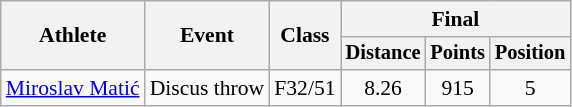<table class=wikitable style="font-size:90%">
<tr>
<th rowspan="2">Athlete</th>
<th rowspan="2">Event</th>
<th rowspan="2">Class</th>
<th colspan="3">Final</th>
</tr>
<tr style="font-size:95%">
<th>Distance</th>
<th>Points</th>
<th>Position</th>
</tr>
<tr>
<td><a href='#'>Miroslav Matić</a></td>
<td>Discus throw</td>
<td>F32/51</td>
<td align=center>8.26</td>
<td align=center>915</td>
<td align=center>5</td>
</tr>
</table>
